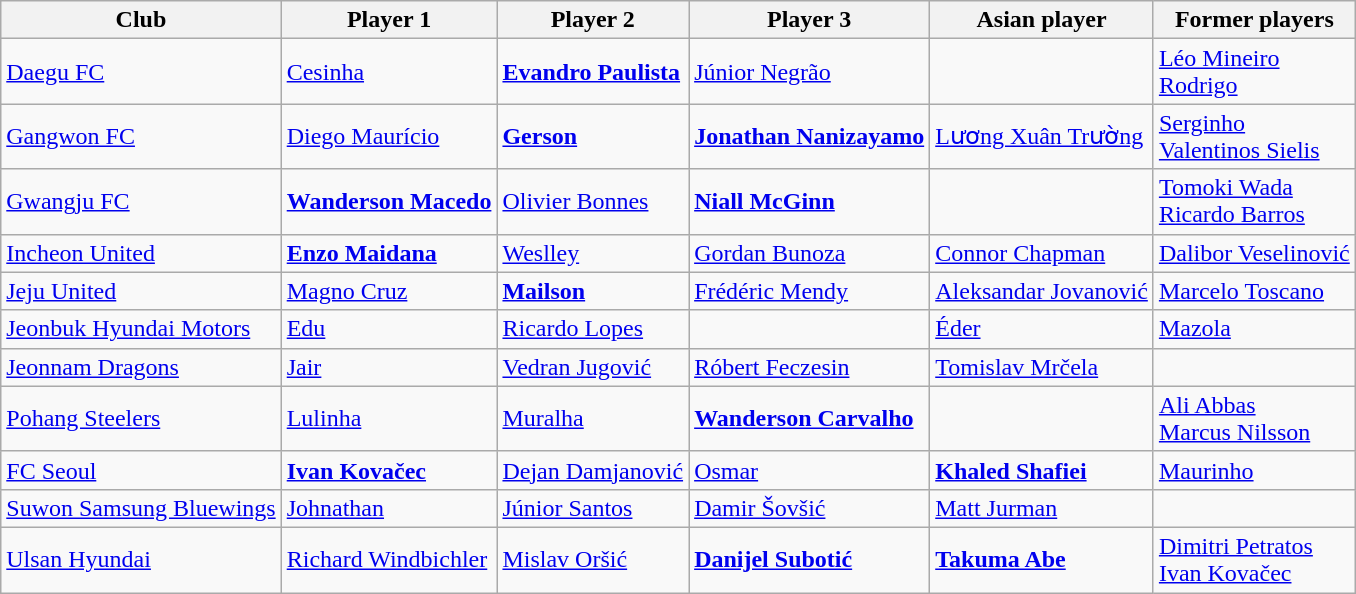<table class="wikitable">
<tr>
<th>Club</th>
<th>Player 1</th>
<th>Player 2</th>
<th>Player 3</th>
<th>Asian player</th>
<th>Former players</th>
</tr>
<tr>
<td><a href='#'>Daegu FC</a></td>
<td> <a href='#'>Cesinha</a></td>
<td> <strong><a href='#'>Evandro Paulista</a></strong></td>
<td> <a href='#'>Júnior Negrão</a></td>
<td></td>
<td> <a href='#'>Léo Mineiro</a><br> <a href='#'>Rodrigo</a></td>
</tr>
<tr>
<td><a href='#'>Gangwon FC</a></td>
<td> <a href='#'>Diego Maurício</a></td>
<td> <strong><a href='#'>Gerson</a></strong></td>
<td> <strong><a href='#'>Jonathan Nanizayamo</a></strong></td>
<td> <a href='#'>Lương Xuân Trường</a></td>
<td> <a href='#'>Serginho</a><br>  <a href='#'>Valentinos Sielis</a></td>
</tr>
<tr>
<td><a href='#'>Gwangju FC</a></td>
<td> <strong><a href='#'>Wanderson Macedo</a></strong></td>
<td> <a href='#'>Olivier Bonnes</a></td>
<td> <strong><a href='#'>Niall McGinn</a></strong></td>
<td></td>
<td> <a href='#'>Tomoki Wada</a><br> <a href='#'>Ricardo Barros</a></td>
</tr>
<tr>
<td><a href='#'>Incheon United</a></td>
<td> <strong><a href='#'>Enzo Maidana</a></strong></td>
<td> <a href='#'>Weslley</a></td>
<td> <a href='#'>Gordan Bunoza</a></td>
<td> <a href='#'>Connor Chapman</a></td>
<td> <a href='#'>Dalibor Veselinović</a></td>
</tr>
<tr>
<td><a href='#'>Jeju United</a></td>
<td> <a href='#'>Magno Cruz</a></td>
<td> <strong><a href='#'>Mailson</a></strong></td>
<td> <a href='#'>Frédéric Mendy</a></td>
<td> <a href='#'>Aleksandar Jovanović</a></td>
<td> <a href='#'>Marcelo Toscano</a></td>
</tr>
<tr>
<td><a href='#'>Jeonbuk Hyundai Motors</a></td>
<td> <a href='#'>Edu</a></td>
<td> <a href='#'>Ricardo Lopes</a></td>
<td></td>
<td> <a href='#'>Éder</a></td>
<td> <a href='#'>Mazola</a></td>
</tr>
<tr>
<td><a href='#'>Jeonnam Dragons</a></td>
<td> <a href='#'>Jair</a></td>
<td> <a href='#'>Vedran Jugović</a></td>
<td> <a href='#'>Róbert Feczesin</a></td>
<td> <a href='#'>Tomislav Mrčela</a></td>
<td></td>
</tr>
<tr>
<td><a href='#'>Pohang Steelers</a></td>
<td> <a href='#'>Lulinha</a></td>
<td> <a href='#'>Muralha</a></td>
<td> <strong><a href='#'>Wanderson Carvalho</a></strong></td>
<td></td>
<td> <a href='#'>Ali Abbas</a> <br>  <a href='#'>Marcus Nilsson</a></td>
</tr>
<tr>
<td><a href='#'>FC Seoul</a></td>
<td> <strong><a href='#'>Ivan Kovačec</a></strong></td>
<td> <a href='#'>Dejan Damjanović</a></td>
<td> <a href='#'>Osmar</a></td>
<td> <strong><a href='#'>Khaled Shafiei</a></strong></td>
<td> <a href='#'>Maurinho</a></td>
</tr>
<tr>
<td><a href='#'>Suwon Samsung Bluewings</a></td>
<td> <a href='#'>Johnathan</a></td>
<td> <a href='#'>Júnior Santos</a></td>
<td> <a href='#'>Damir Šovšić</a></td>
<td> <a href='#'>Matt Jurman</a></td>
<td></td>
</tr>
<tr>
<td><a href='#'>Ulsan Hyundai</a></td>
<td> <a href='#'>Richard Windbichler</a></td>
<td> <a href='#'>Mislav Oršić</a></td>
<td> <strong><a href='#'>Danijel Subotić</a></strong></td>
<td> <strong><a href='#'>Takuma Abe</a></strong></td>
<td> <a href='#'>Dimitri Petratos</a> <br>  <a href='#'>Ivan Kovačec</a></td>
</tr>
</table>
